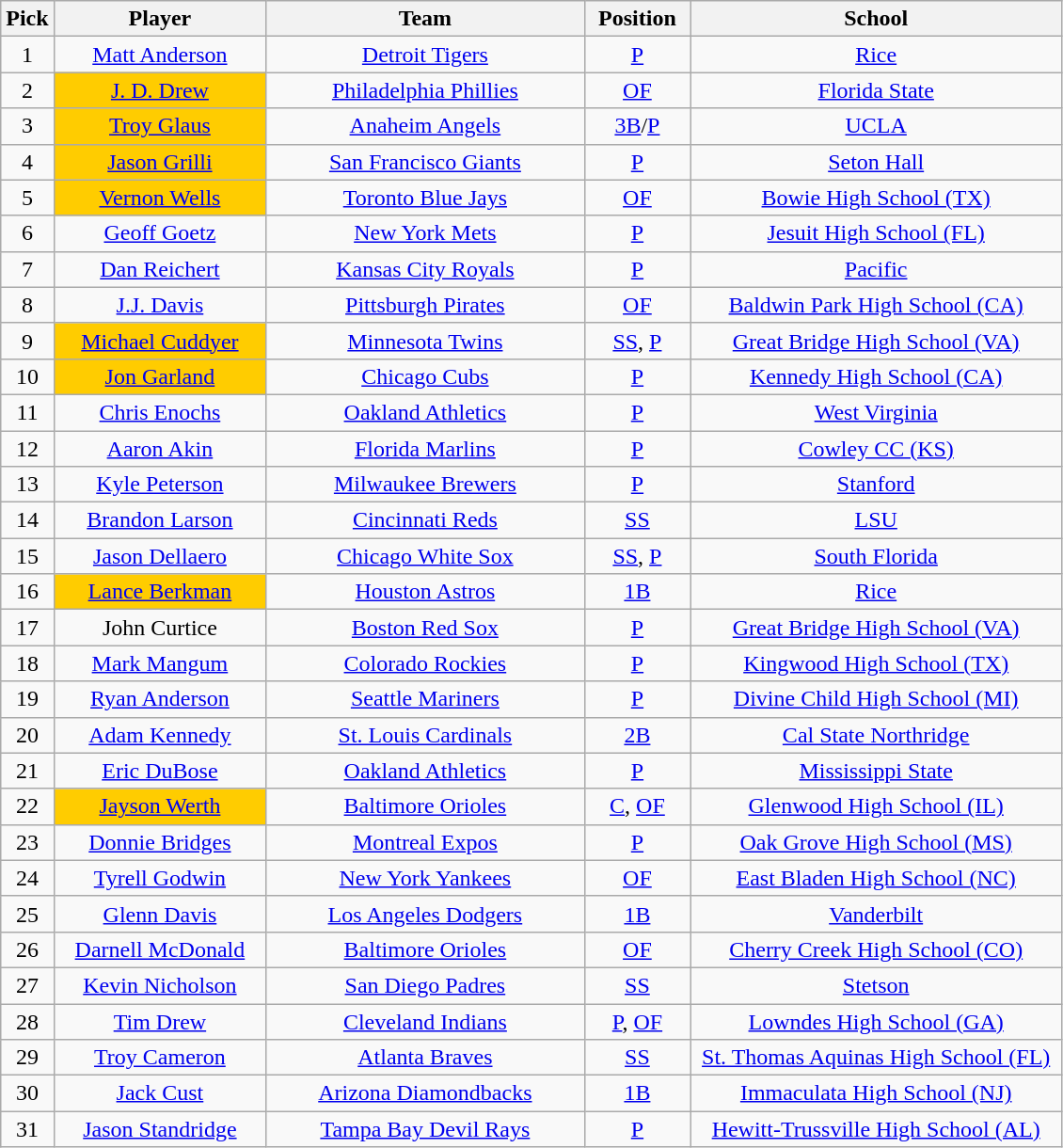<table class="wikitable" style="text-align:center">
<tr>
<th style="width:5%;">Pick</th>
<th style="width:20%;">Player</th>
<th style="width:30%;">Team</th>
<th style="width:10%;">Position</th>
<th style="width:35%;">School</th>
</tr>
<tr>
<td>1</td>
<td><a href='#'>Matt Anderson</a></td>
<td><a href='#'>Detroit Tigers</a></td>
<td><a href='#'>P</a></td>
<td><a href='#'>Rice</a></td>
</tr>
<tr>
<td>2</td>
<td style="background:#fc0;"><a href='#'>J. D. Drew</a></td>
<td><a href='#'>Philadelphia Phillies</a></td>
<td><a href='#'>OF</a></td>
<td><a href='#'>Florida State</a></td>
</tr>
<tr>
<td>3</td>
<td style="background:#fc0;"><a href='#'>Troy Glaus</a></td>
<td><a href='#'>Anaheim Angels</a></td>
<td><a href='#'>3B</a>/<a href='#'>P</a></td>
<td><a href='#'>UCLA</a></td>
</tr>
<tr>
<td>4</td>
<td style="background:#fc0;"><a href='#'>Jason Grilli</a></td>
<td><a href='#'>San Francisco Giants</a></td>
<td><a href='#'>P</a></td>
<td><a href='#'>Seton Hall</a></td>
</tr>
<tr>
<td>5</td>
<td style="background:#fc0;"><a href='#'>Vernon Wells</a></td>
<td><a href='#'>Toronto Blue Jays</a></td>
<td><a href='#'>OF</a></td>
<td><a href='#'>Bowie High School (TX)</a></td>
</tr>
<tr>
<td>6</td>
<td><a href='#'>Geoff Goetz</a></td>
<td><a href='#'>New York Mets</a></td>
<td><a href='#'>P</a></td>
<td><a href='#'>Jesuit High School (FL)</a></td>
</tr>
<tr>
<td>7</td>
<td><a href='#'>Dan Reichert</a></td>
<td><a href='#'>Kansas City Royals</a></td>
<td><a href='#'>P</a></td>
<td><a href='#'>Pacific</a></td>
</tr>
<tr>
<td>8</td>
<td><a href='#'>J.J. Davis</a></td>
<td><a href='#'>Pittsburgh Pirates</a></td>
<td><a href='#'>OF</a></td>
<td><a href='#'>Baldwin Park High School (CA)</a></td>
</tr>
<tr>
<td>9</td>
<td style="background:#fc0;"><a href='#'>Michael Cuddyer</a></td>
<td><a href='#'>Minnesota Twins</a></td>
<td><a href='#'>SS</a>, <a href='#'>P</a></td>
<td><a href='#'>Great Bridge High School (VA)</a></td>
</tr>
<tr>
<td>10</td>
<td style="background:#fc0;"><a href='#'>Jon Garland</a></td>
<td><a href='#'>Chicago Cubs</a></td>
<td><a href='#'>P</a></td>
<td><a href='#'>Kennedy High School (CA)</a></td>
</tr>
<tr>
<td>11</td>
<td><a href='#'>Chris Enochs</a></td>
<td><a href='#'>Oakland Athletics</a></td>
<td><a href='#'>P</a></td>
<td><a href='#'>West Virginia</a></td>
</tr>
<tr>
<td>12</td>
<td><a href='#'>Aaron Akin</a></td>
<td><a href='#'>Florida Marlins</a></td>
<td><a href='#'>P</a></td>
<td><a href='#'>Cowley CC (KS)</a></td>
</tr>
<tr>
<td>13</td>
<td><a href='#'>Kyle Peterson</a></td>
<td><a href='#'>Milwaukee Brewers</a></td>
<td><a href='#'>P</a></td>
<td><a href='#'>Stanford</a></td>
</tr>
<tr>
<td>14</td>
<td><a href='#'>Brandon Larson</a></td>
<td><a href='#'>Cincinnati Reds</a></td>
<td><a href='#'>SS</a></td>
<td><a href='#'>LSU</a></td>
</tr>
<tr>
<td>15</td>
<td><a href='#'>Jason Dellaero</a></td>
<td><a href='#'>Chicago White Sox</a></td>
<td><a href='#'>SS</a>, <a href='#'>P</a></td>
<td><a href='#'>South Florida</a></td>
</tr>
<tr>
<td>16</td>
<td style="background:#fc0;"><a href='#'>Lance Berkman</a></td>
<td><a href='#'>Houston Astros</a></td>
<td><a href='#'>1B</a></td>
<td><a href='#'>Rice</a></td>
</tr>
<tr>
<td>17</td>
<td>John Curtice</td>
<td><a href='#'>Boston Red Sox</a></td>
<td><a href='#'>P</a></td>
<td><a href='#'>Great Bridge High School (VA)</a></td>
</tr>
<tr>
<td>18</td>
<td><a href='#'>Mark Mangum</a></td>
<td><a href='#'>Colorado Rockies</a></td>
<td><a href='#'>P</a></td>
<td><a href='#'>Kingwood High School (TX)</a></td>
</tr>
<tr>
<td>19</td>
<td><a href='#'>Ryan Anderson</a></td>
<td><a href='#'>Seattle Mariners</a></td>
<td><a href='#'>P</a></td>
<td><a href='#'>Divine Child High School (MI)</a></td>
</tr>
<tr>
<td>20</td>
<td><a href='#'>Adam Kennedy</a></td>
<td><a href='#'>St. Louis Cardinals</a></td>
<td><a href='#'>2B</a></td>
<td><a href='#'>Cal State Northridge</a></td>
</tr>
<tr>
<td>21</td>
<td><a href='#'>Eric DuBose</a></td>
<td><a href='#'>Oakland Athletics</a></td>
<td><a href='#'>P</a></td>
<td><a href='#'>Mississippi State</a></td>
</tr>
<tr>
<td>22</td>
<td style="background:#fc0;"><a href='#'>Jayson Werth</a></td>
<td><a href='#'>Baltimore Orioles</a></td>
<td><a href='#'>C</a>, <a href='#'>OF</a></td>
<td><a href='#'>Glenwood High School (IL)</a></td>
</tr>
<tr>
<td>23</td>
<td><a href='#'>Donnie Bridges</a></td>
<td><a href='#'>Montreal Expos</a></td>
<td><a href='#'>P</a></td>
<td><a href='#'>Oak Grove High School (MS)</a></td>
</tr>
<tr>
<td>24</td>
<td><a href='#'>Tyrell Godwin</a></td>
<td><a href='#'>New York Yankees</a></td>
<td><a href='#'>OF</a></td>
<td><a href='#'>East Bladen High School (NC)</a></td>
</tr>
<tr>
<td>25</td>
<td><a href='#'>Glenn Davis</a></td>
<td><a href='#'>Los Angeles Dodgers</a></td>
<td><a href='#'>1B</a></td>
<td><a href='#'>Vanderbilt</a></td>
</tr>
<tr>
<td>26</td>
<td><a href='#'>Darnell McDonald</a></td>
<td><a href='#'>Baltimore Orioles</a></td>
<td><a href='#'>OF</a></td>
<td><a href='#'>Cherry Creek High School (CO)</a></td>
</tr>
<tr>
<td>27</td>
<td><a href='#'>Kevin Nicholson</a></td>
<td><a href='#'>San Diego Padres</a></td>
<td><a href='#'>SS</a></td>
<td><a href='#'>Stetson</a></td>
</tr>
<tr>
<td>28</td>
<td><a href='#'>Tim Drew</a></td>
<td><a href='#'>Cleveland Indians</a></td>
<td><a href='#'>P</a>, <a href='#'>OF</a></td>
<td><a href='#'>Lowndes High School (GA)</a></td>
</tr>
<tr>
<td>29</td>
<td><a href='#'>Troy Cameron</a></td>
<td><a href='#'>Atlanta Braves</a></td>
<td><a href='#'>SS</a></td>
<td><a href='#'>St. Thomas Aquinas High School (FL)</a></td>
</tr>
<tr>
<td>30</td>
<td><a href='#'>Jack Cust</a></td>
<td><a href='#'>Arizona Diamondbacks</a></td>
<td><a href='#'>1B</a></td>
<td><a href='#'>Immaculata High School (NJ)</a></td>
</tr>
<tr>
<td>31</td>
<td><a href='#'>Jason Standridge</a></td>
<td><a href='#'>Tampa Bay Devil Rays</a></td>
<td><a href='#'>P</a></td>
<td><a href='#'>Hewitt-Trussville High School (AL)</a></td>
</tr>
</table>
